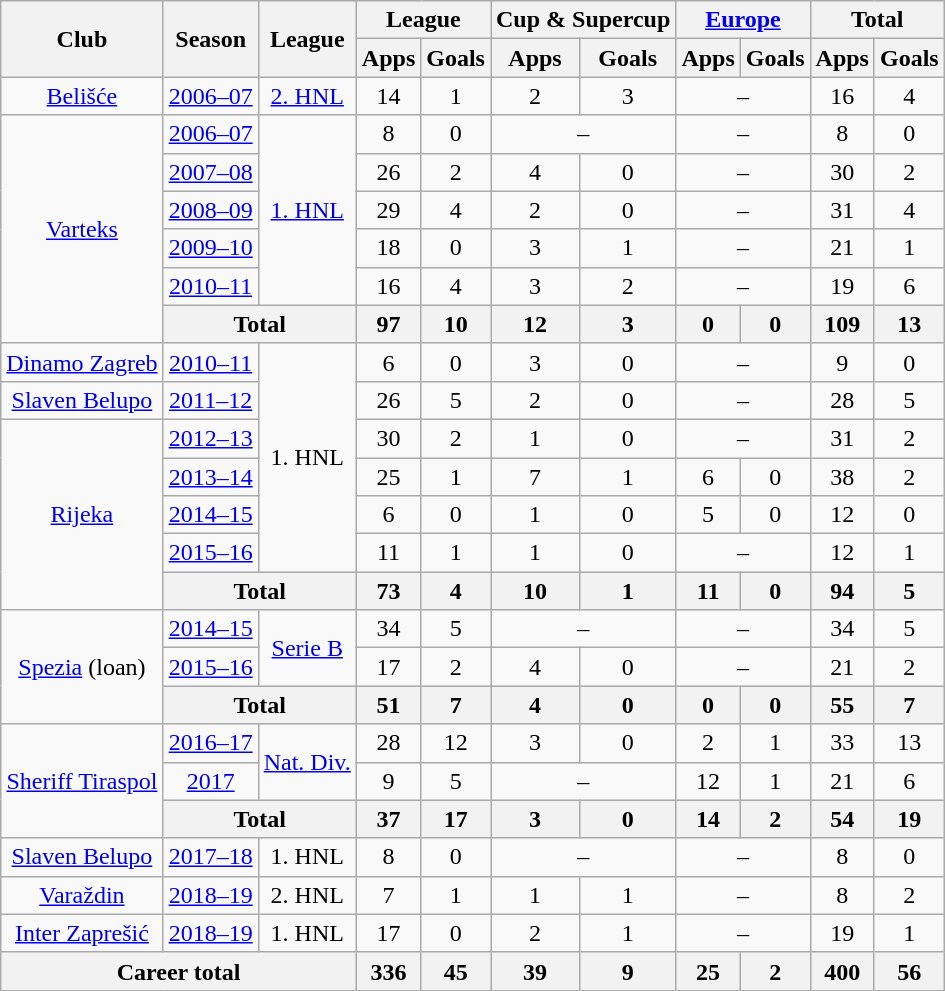<table class="wikitable" style="text-align: center">
<tr>
<th rowspan="2">Club</th>
<th rowspan="2">Season</th>
<th rowspan="2">League</th>
<th colspan="2">League</th>
<th colspan="2">Cup & Supercup</th>
<th colspan="2"><a href='#'>Europe</a></th>
<th colspan="2">Total</th>
</tr>
<tr>
<th>Apps</th>
<th>Goals</th>
<th>Apps</th>
<th>Goals</th>
<th>Apps</th>
<th>Goals</th>
<th>Apps</th>
<th>Goals</th>
</tr>
<tr>
<td><a href='#'>Belišće</a></td>
<td><a href='#'>2006–07</a></td>
<td><a href='#'>2. HNL</a></td>
<td>14</td>
<td>1</td>
<td>2</td>
<td>3</td>
<td colspan="2">–</td>
<td>16</td>
<td>4</td>
</tr>
<tr>
<td rowspan="6"><a href='#'>Varteks</a></td>
<td><a href='#'>2006–07</a></td>
<td rowspan="5"><a href='#'>1. HNL</a></td>
<td>8</td>
<td>0</td>
<td colspan="2">–</td>
<td colspan="2">–</td>
<td>8</td>
<td>0</td>
</tr>
<tr>
<td><a href='#'>2007–08</a></td>
<td>26</td>
<td>2</td>
<td>4</td>
<td>0</td>
<td colspan="2">–</td>
<td>30</td>
<td>2</td>
</tr>
<tr>
<td><a href='#'>2008–09</a></td>
<td>29</td>
<td>4</td>
<td>2</td>
<td>0</td>
<td colspan="2">–</td>
<td>31</td>
<td>4</td>
</tr>
<tr>
<td><a href='#'>2009–10</a></td>
<td>18</td>
<td>0</td>
<td>3</td>
<td>1</td>
<td colspan="2">–</td>
<td>21</td>
<td>1</td>
</tr>
<tr>
<td><a href='#'>2010–11</a></td>
<td>16</td>
<td>4</td>
<td>3</td>
<td>2</td>
<td colspan="2">–</td>
<td>19</td>
<td>6</td>
</tr>
<tr>
<th colspan="2">Total</th>
<th>97</th>
<th>10</th>
<th>12</th>
<th>3</th>
<th>0</th>
<th>0</th>
<th>109</th>
<th>13</th>
</tr>
<tr>
<td><a href='#'>Dinamo Zagreb</a></td>
<td><a href='#'>2010–11</a></td>
<td rowspan="6">1. HNL</td>
<td>6</td>
<td>0</td>
<td>3</td>
<td>0</td>
<td colspan="2">–</td>
<td>9</td>
<td>0</td>
</tr>
<tr>
<td><a href='#'>Slaven Belupo</a></td>
<td><a href='#'>2011–12</a></td>
<td>26</td>
<td>5</td>
<td>2</td>
<td>0</td>
<td colspan="2">–</td>
<td>28</td>
<td>5</td>
</tr>
<tr>
<td rowspan="5"><a href='#'>Rijeka</a></td>
<td><a href='#'>2012–13</a></td>
<td>30</td>
<td>2</td>
<td>1</td>
<td>0</td>
<td colspan="2">–</td>
<td>31</td>
<td>2</td>
</tr>
<tr>
<td><a href='#'>2013–14</a></td>
<td>25</td>
<td>1</td>
<td>7</td>
<td>1</td>
<td>6</td>
<td>0</td>
<td>38</td>
<td>2</td>
</tr>
<tr>
<td><a href='#'>2014–15</a></td>
<td>6</td>
<td>0</td>
<td>1</td>
<td>0</td>
<td>5</td>
<td>0</td>
<td>12</td>
<td>0</td>
</tr>
<tr>
<td><a href='#'>2015–16</a></td>
<td>11</td>
<td>1</td>
<td>1</td>
<td>0</td>
<td colspan="2">–</td>
<td>12</td>
<td>1</td>
</tr>
<tr>
<th colspan="2">Total</th>
<th>73</th>
<th>4</th>
<th>10</th>
<th>1</th>
<th>11</th>
<th>0</th>
<th>94</th>
<th>5</th>
</tr>
<tr>
<td rowspan="3"><a href='#'>Spezia</a> (loan)</td>
<td><a href='#'>2014–15</a></td>
<td rowspan="2"><a href='#'>Serie B</a></td>
<td>34</td>
<td>5</td>
<td colspan="2">–</td>
<td colspan="2">–</td>
<td>34</td>
<td>5</td>
</tr>
<tr>
<td><a href='#'>2015–16</a></td>
<td>17</td>
<td>2</td>
<td>4</td>
<td>0</td>
<td colspan="2">–</td>
<td>21</td>
<td>2</td>
</tr>
<tr>
<th colspan="2">Total</th>
<th>51</th>
<th>7</th>
<th>4</th>
<th>0</th>
<th>0</th>
<th>0</th>
<th>55</th>
<th>7</th>
</tr>
<tr>
<td rowspan="3"><a href='#'>Sheriff Tiraspol</a></td>
<td><a href='#'>2016–17</a></td>
<td rowspan="2"><a href='#'>Nat. Div.</a></td>
<td>28</td>
<td>12</td>
<td>3</td>
<td>0</td>
<td>2</td>
<td>1</td>
<td>33</td>
<td>13</td>
</tr>
<tr>
<td><a href='#'>2017</a></td>
<td>9</td>
<td>5</td>
<td colspan="2">–</td>
<td>12</td>
<td>1</td>
<td>21</td>
<td>6</td>
</tr>
<tr>
<th colspan="2">Total</th>
<th>37</th>
<th>17</th>
<th>3</th>
<th>0</th>
<th>14</th>
<th>2</th>
<th>54</th>
<th>19</th>
</tr>
<tr>
<td><a href='#'>Slaven Belupo</a></td>
<td><a href='#'>2017–18</a></td>
<td>1. HNL</td>
<td>8</td>
<td>0</td>
<td colspan="2">–</td>
<td colspan="2">–</td>
<td>8</td>
<td>0</td>
</tr>
<tr>
<td><a href='#'>Varaždin</a></td>
<td><a href='#'>2018–19</a></td>
<td>2. HNL</td>
<td>7</td>
<td>1</td>
<td>1</td>
<td>1</td>
<td colspan="2">–</td>
<td>8</td>
<td>2</td>
</tr>
<tr>
<td><a href='#'>Inter Zaprešić</a></td>
<td><a href='#'>2018–19</a></td>
<td>1. HNL</td>
<td>17</td>
<td>0</td>
<td>2</td>
<td>1</td>
<td colspan="2">–</td>
<td>19</td>
<td>1</td>
</tr>
<tr>
<th colspan="3">Career total</th>
<th>336</th>
<th>45</th>
<th>39</th>
<th>9</th>
<th>25</th>
<th>2</th>
<th>400</th>
<th>56</th>
</tr>
</table>
